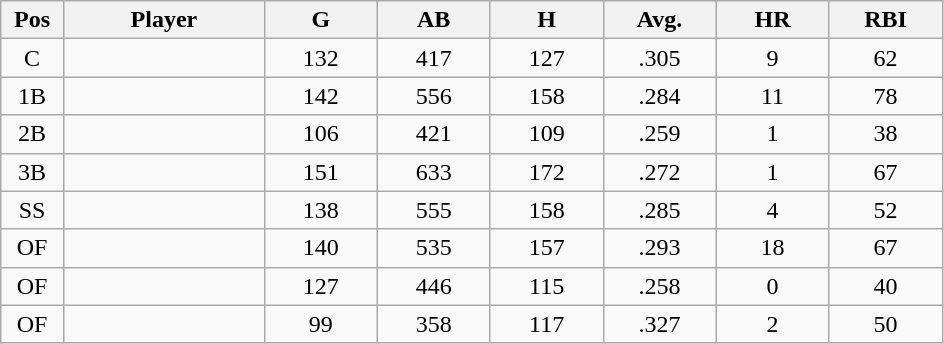<table class="wikitable sortable">
<tr>
<th bgcolor="#DDDDFF" width="5%">Pos</th>
<th bgcolor="#DDDDFF" width="16%">Player</th>
<th bgcolor="#DDDDFF" width="9%">G</th>
<th bgcolor="#DDDDFF" width="9%">AB</th>
<th bgcolor="#DDDDFF" width="9%">H</th>
<th bgcolor="#DDDDFF" width="9%">Avg.</th>
<th bgcolor="#DDDDFF" width="9%">HR</th>
<th bgcolor="#DDDDFF" width="9%">RBI</th>
</tr>
<tr align="center">
<td>C</td>
<td></td>
<td>132</td>
<td>417</td>
<td>127</td>
<td>.305</td>
<td>9</td>
<td>62</td>
</tr>
<tr align="center">
<td>1B</td>
<td></td>
<td>142</td>
<td>556</td>
<td>158</td>
<td>.284</td>
<td>11</td>
<td>78</td>
</tr>
<tr align="center">
<td>2B</td>
<td></td>
<td>106</td>
<td>421</td>
<td>109</td>
<td>.259</td>
<td>1</td>
<td>38</td>
</tr>
<tr align="center">
<td>3B</td>
<td></td>
<td>151</td>
<td>633</td>
<td>172</td>
<td>.272</td>
<td>1</td>
<td>67</td>
</tr>
<tr align="center">
<td>SS</td>
<td></td>
<td>138</td>
<td>555</td>
<td>158</td>
<td>.285</td>
<td>4</td>
<td>52</td>
</tr>
<tr align="center">
<td>OF</td>
<td></td>
<td>140</td>
<td>535</td>
<td>157</td>
<td>.293</td>
<td>18</td>
<td>67</td>
</tr>
<tr align="center">
<td>OF</td>
<td></td>
<td>127</td>
<td>446</td>
<td>115</td>
<td>.258</td>
<td>0</td>
<td>40</td>
</tr>
<tr align="center">
<td>OF</td>
<td></td>
<td>99</td>
<td>358</td>
<td>117</td>
<td>.327</td>
<td>2</td>
<td>50</td>
</tr>
</table>
